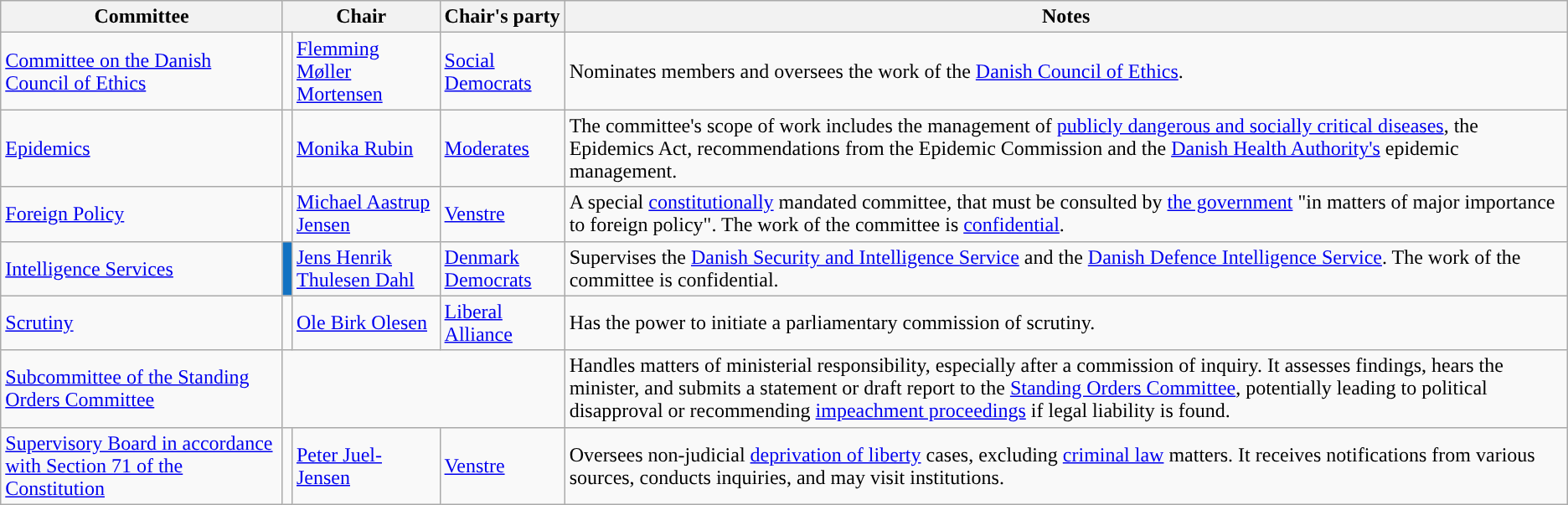<table class="wikitable sortable">
<tr>
<th>Committee</th>
<th colspan="2">Chair</th>
<th>Chair's party</th>
<th>Notes</th>
</tr>
<tr>
<td><a href='#'>Committee on the Danish Council of Ethics</a></td>
<td style="background:"></td>
<td><a href='#'>Flemming Møller Mortensen</a></td>
<td><a href='#'>Social Democrats</a></td>
<td>Nominates members and oversees the work of the <a href='#'>Danish Council of Ethics</a>.</td>
</tr>
<tr>
<td><a href='#'>Epidemics</a></td>
<td style="background:"></td>
<td><a href='#'>Monika Rubin</a></td>
<td><a href='#'>Moderates</a></td>
<td>The committee's scope of work includes the management of <a href='#'>publicly dangerous and socially critical diseases</a>, the Epidemics Act, recommendations from the Epidemic Commission and the <a href='#'>Danish Health Authority's</a> epidemic management.</td>
</tr>
<tr>
<td><a href='#'>Foreign Policy</a></td>
<td style="background:"></td>
<td><a href='#'>Michael Aastrup Jensen</a></td>
<td><a href='#'>Venstre</a></td>
<td>A special <a href='#'>constitutionally</a> mandated committee, that must be consulted by <a href='#'>the government</a> "in matters of major importance to foreign policy". The work of the committee is <a href='#'>confidential</a>.</td>
</tr>
<tr>
<td><a href='#'>Intelligence Services</a></td>
<td style="background:#1272C2;"></td>
<td><a href='#'>Jens Henrik Thulesen Dahl</a></td>
<td><a href='#'>Denmark Democrats</a></td>
<td>Supervises the <a href='#'>Danish Security and Intelligence Service</a> and the <a href='#'>Danish Defence Intelligence Service</a>. The work of the committee is confidential.</td>
</tr>
<tr>
<td><a href='#'>Scrutiny</a></td>
<td style="background:"></td>
<td><a href='#'>Ole Birk Olesen</a></td>
<td><a href='#'>Liberal Alliance</a></td>
<td>Has the power to initiate a parliamentary commission of scrutiny.</td>
</tr>
<tr>
<td><a href='#'>Subcommittee of the Standing Orders Committee</a></td>
<td colspan="3"></td>
<td>Handles matters of ministerial responsibility, especially after a commission of inquiry. It assesses findings, hears the minister, and submits a statement or draft report to the <a href='#'>Standing Orders Committee</a>, potentially leading to political disapproval or recommending <a href='#'>impeachment proceedings</a> if legal liability is found.</td>
</tr>
<tr>
<td><a href='#'>Supervisory Board in accordance with Section 71 of the Constitution</a></td>
<td style="background:"></td>
<td><a href='#'>Peter Juel-Jensen</a></td>
<td><a href='#'>Venstre</a></td>
<td>Oversees non-judicial <a href='#'>deprivation of liberty</a> cases, excluding <a href='#'>criminal law</a> matters. It receives notifications from various sources, conducts inquiries, and may visit institutions.</td>
</tr>
</table>
